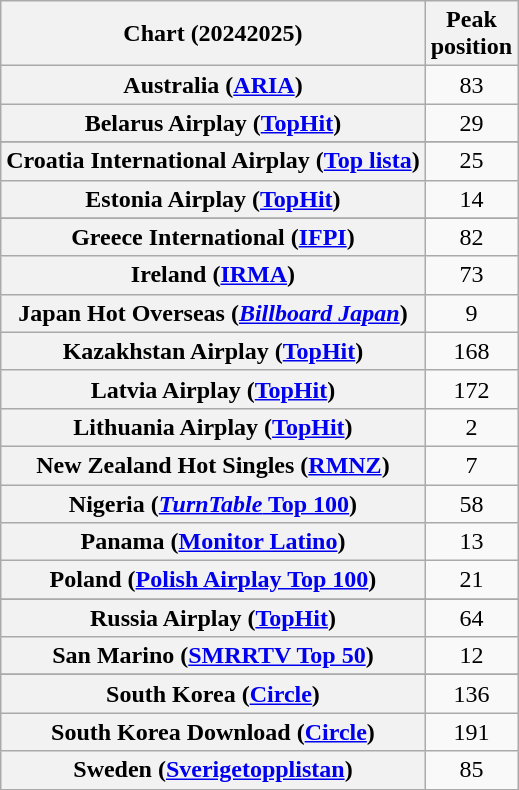<table class="wikitable sortable plainrowheaders" style="text-align:center">
<tr>
<th scope="col">Chart (20242025)</th>
<th scope="col">Peak<br>position</th>
</tr>
<tr>
<th scope="row">Australia (<a href='#'>ARIA</a>)</th>
<td>83</td>
</tr>
<tr>
<th scope="row">Belarus Airplay (<a href='#'>TopHit</a>)</th>
<td>29</td>
</tr>
<tr>
</tr>
<tr>
</tr>
<tr>
</tr>
<tr>
</tr>
<tr>
<th scope="row">Croatia International Airplay (<a href='#'>Top lista</a>)</th>
<td>25</td>
</tr>
<tr>
<th scope="row">Estonia Airplay (<a href='#'>TopHit</a>)</th>
<td>14</td>
</tr>
<tr>
</tr>
<tr>
<th scope="row">Greece International (<a href='#'>IFPI</a>)</th>
<td>82</td>
</tr>
<tr>
<th scope="row">Ireland (<a href='#'>IRMA</a>)</th>
<td>73</td>
</tr>
<tr>
<th scope="row">Japan Hot Overseas (<em><a href='#'>Billboard Japan</a></em>)</th>
<td>9</td>
</tr>
<tr>
<th scope="row">Kazakhstan Airplay (<a href='#'>TopHit</a>)</th>
<td>168</td>
</tr>
<tr>
<th scope="row">Latvia Airplay (<a href='#'>TopHit</a>)</th>
<td>172</td>
</tr>
<tr>
<th scope="row">Lithuania Airplay (<a href='#'>TopHit</a>)</th>
<td>2</td>
</tr>
<tr>
<th scope="row">New Zealand Hot Singles (<a href='#'>RMNZ</a>)</th>
<td>7</td>
</tr>
<tr>
<th scope="row">Nigeria (<a href='#'><em>TurnTable</em> Top 100</a>)</th>
<td>58</td>
</tr>
<tr>
<th scope="row">Panama (<a href='#'>Monitor Latino</a>)</th>
<td>13</td>
</tr>
<tr>
<th scope="row">Poland (<a href='#'>Polish Airplay Top 100</a>)</th>
<td>21</td>
</tr>
<tr>
</tr>
<tr>
<th scope="row">Russia Airplay (<a href='#'>TopHit</a>)</th>
<td>64</td>
</tr>
<tr>
<th scope="row">San Marino (<a href='#'>SMRRTV Top 50</a>)</th>
<td>12</td>
</tr>
<tr>
</tr>
<tr>
<th scope="row">South Korea  (<a href='#'>Circle</a>)</th>
<td>136</td>
</tr>
<tr>
<th scope="row">South Korea Download (<a href='#'>Circle</a>)</th>
<td>191</td>
</tr>
<tr>
<th scope="row">Sweden (<a href='#'>Sverigetopplistan</a>)</th>
<td>85</td>
</tr>
<tr>
</tr>
<tr>
</tr>
<tr>
</tr>
<tr>
</tr>
<tr>
</tr>
</table>
